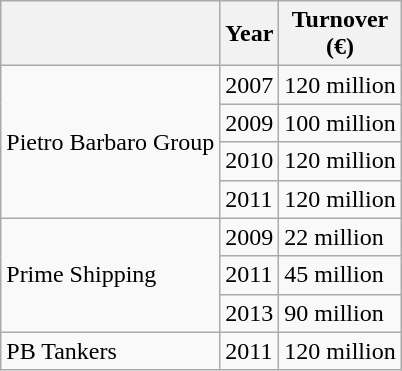<table class="wikitable">
<tr>
<th></th>
<th>Year</th>
<th>Turnover<br>(€)</th>
</tr>
<tr>
<td rowspan="4">Pietro Barbaro Group</td>
<td>2007</td>
<td>120 million</td>
</tr>
<tr>
<td>2009</td>
<td>100 million</td>
</tr>
<tr>
<td>2010</td>
<td>120 million</td>
</tr>
<tr>
<td>2011</td>
<td>120 million</td>
</tr>
<tr>
<td rowspan="3">Prime Shipping</td>
<td>2009</td>
<td>22 million</td>
</tr>
<tr>
<td>2011</td>
<td>45 million</td>
</tr>
<tr>
<td>2013</td>
<td>90 million</td>
</tr>
<tr>
<td>PB Tankers</td>
<td>2011</td>
<td>120 million</td>
</tr>
</table>
